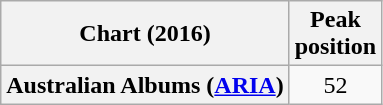<table class="wikitable plainrowheaders" style="text-align:center">
<tr>
<th scope="col">Chart (2016)</th>
<th scope="col">Peak<br> position</th>
</tr>
<tr>
<th scope="row">Australian Albums (<a href='#'>ARIA</a>)</th>
<td>52</td>
</tr>
</table>
